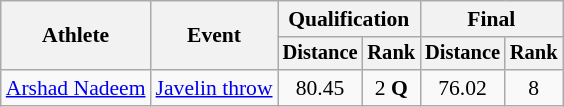<table class="wikitable" style="font-size:90%">
<tr>
<th rowspan=2>Athlete</th>
<th rowspan=2>Event</th>
<th colspan=2>Qualification</th>
<th colspan=2>Final</th>
</tr>
<tr style="font-size:95%">
<th>Distance</th>
<th>Rank</th>
<th>Distance</th>
<th>Rank</th>
</tr>
<tr align=center>
<td align=left><a href='#'>Arshad Nadeem</a></td>
<td style="text-align:left;"><a href='#'>Javelin throw</a></td>
<td>80.45</td>
<td>2 <strong>Q</strong></td>
<td>76.02</td>
<td>8</td>
</tr>
</table>
